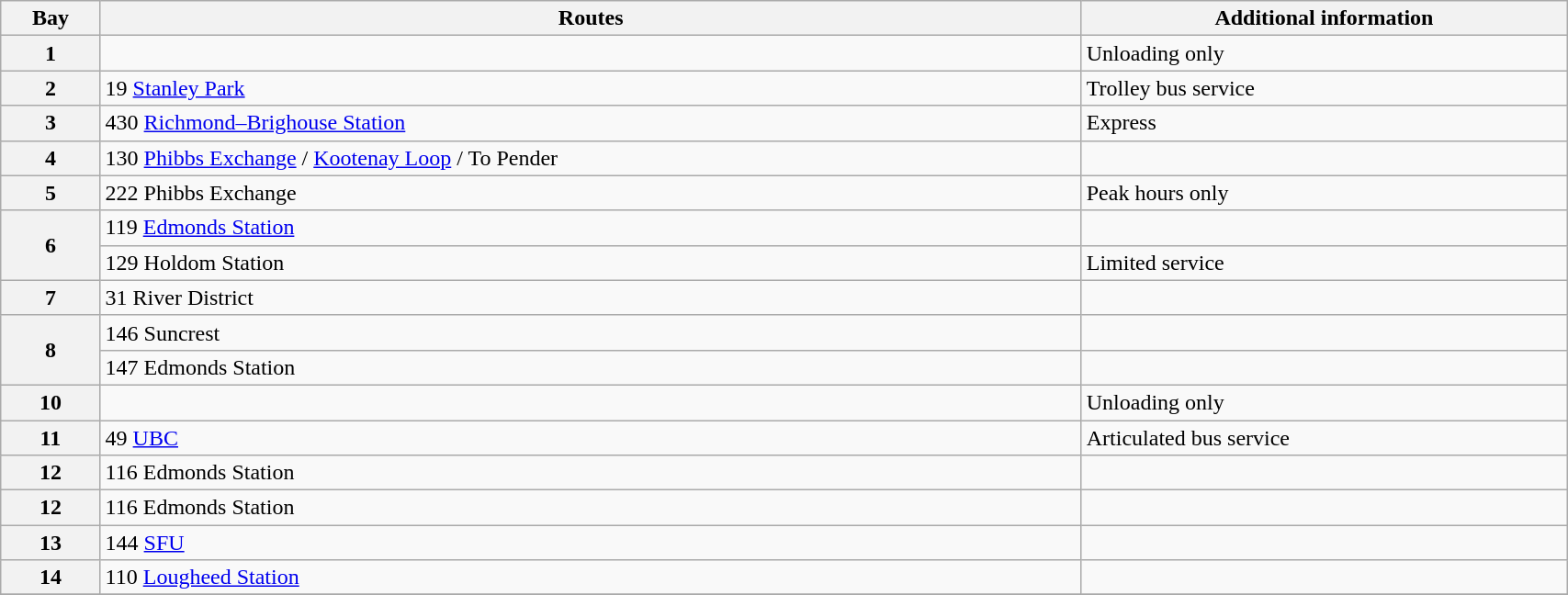<table class="wikitable" width="90%">
<tr>
<th>Bay</th>
<th>Routes</th>
<th>Additional information</th>
</tr>
<tr>
<th>1</th>
<td></td>
<td>Unloading only</td>
</tr>
<tr>
<th>2</th>
<td>19 <a href='#'>Stanley Park</a></td>
<td>Trolley bus service</td>
</tr>
<tr>
<th>3</th>
<td>430 <a href='#'>Richmond–Brighouse Station</a></td>
<td>Express</td>
</tr>
<tr>
<th>4</th>
<td>130 <a href='#'>Phibbs Exchange</a> / <a href='#'>Kootenay Loop</a> / To Pender</td>
<td></td>
</tr>
<tr>
<th>5</th>
<td>222 Phibbs Exchange</td>
<td>Peak hours only</td>
</tr>
<tr>
<th rowspan="2">6</th>
<td>119 <a href='#'>Edmonds Station</a></td>
<td></td>
</tr>
<tr>
<td>129 Holdom Station</td>
<td>Limited service</td>
</tr>
<tr>
<th>7</th>
<td>31 River District</td>
<td></td>
</tr>
<tr>
<th rowspan="2">8</th>
<td>146 Suncrest</td>
<td></td>
</tr>
<tr>
<td>147 Edmonds Station</td>
<td></td>
</tr>
<tr>
<th>10</th>
<td></td>
<td>Unloading only</td>
</tr>
<tr>
<th>11</th>
<td>49 <a href='#'>UBC</a></td>
<td>Articulated bus service</td>
</tr>
<tr>
<th>12</th>
<td>116 Edmonds Station</td>
<td></td>
</tr>
<tr>
<th>12</th>
<td>116 Edmonds Station</td>
<td></td>
</tr>
<tr>
<th>13</th>
<td>144 <a href='#'>SFU</a></td>
<td></td>
</tr>
<tr>
<th>14</th>
<td>110 <a href='#'>Lougheed Station</a></td>
<td></td>
</tr>
<tr>
</tr>
</table>
